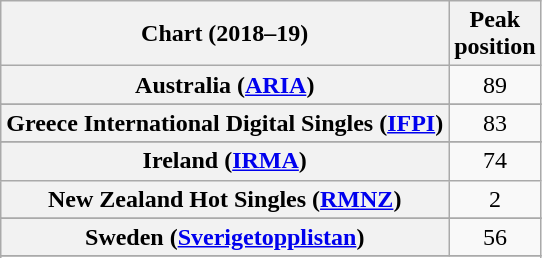<table class="wikitable sortable plainrowheaders" style="text-align:center">
<tr>
<th scope="col">Chart (2018–19)</th>
<th scope="col">Peak<br>position</th>
</tr>
<tr>
<th scope="row">Australia (<a href='#'>ARIA</a>)</th>
<td>89</td>
</tr>
<tr>
</tr>
<tr>
</tr>
<tr>
</tr>
<tr>
</tr>
<tr>
<th scope="row">Greece International Digital Singles (<a href='#'>IFPI</a>)</th>
<td>83</td>
</tr>
<tr>
</tr>
<tr>
<th scope="row">Ireland (<a href='#'>IRMA</a>)</th>
<td>74</td>
</tr>
<tr>
<th scope="row">New Zealand Hot Singles (<a href='#'>RMNZ</a>)</th>
<td>2</td>
</tr>
<tr>
</tr>
<tr>
<th scope="row">Sweden (<a href='#'>Sverigetopplistan</a>)</th>
<td>56</td>
</tr>
<tr>
</tr>
<tr>
</tr>
</table>
